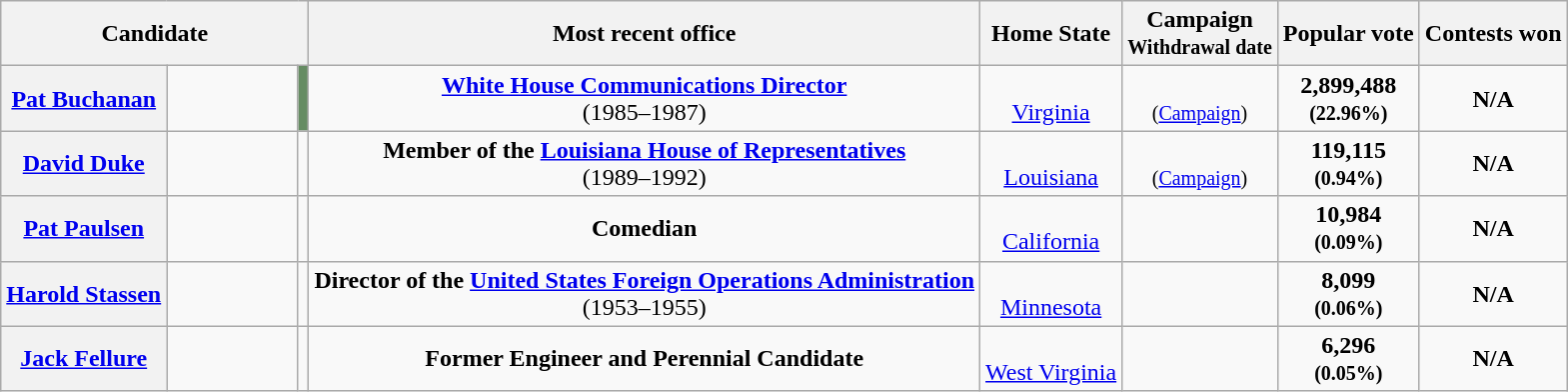<table class="wikitable sortable" style="text-align:center">
<tr>
<th colspan="3">Candidate</th>
<th class="unsortable">Most recent office</th>
<th>Home State</th>
<th data-sort-type="date">Campaign<br><small>Withdrawal date</small></th>
<th>Popular vote</th>
<th>Contests won</th>
</tr>
<tr>
<th scope="row" data-sort-=""><a href='#'>Pat Buchanan</a></th>
<td style="min-width:80px;"></td>
<td style="background:#668c63;"></td>
<td><strong><a href='#'>White House Communications Director</a></strong><br>(1985–1987)</td>
<td><br><a href='#'>Virginia</a></td>
<td data-sort-value="0"><br><small>(<a href='#'>Campaign</a>)</small></td>
<td data-sort-value="14,015,993"><strong>2,899,488</strong><br><small><strong>(22.96%)</strong></small></td>
<td data-sort-value="44"><strong>N/A</strong></td>
</tr>
<tr>
<th scope="row" data-sort-=""><a href='#'>David Duke</a></th>
<td style="min-width:80px;"></td>
<td></td>
<td><strong>Member of the <a href='#'>Louisiana House of Representatives</a></strong><br>(1989–1992)</td>
<td><br><a href='#'>Louisiana</a></td>
<td><br><small>(<a href='#'>Campaign</a>)</small></td>
<td data-sort-value="14,015,993"><strong>119,115</strong><br><small><strong>(0.94%)</strong></small></td>
<td data-sort-value="44"><strong>N/A</strong></td>
</tr>
<tr>
<th scope="row" data-sort-=""><a href='#'>Pat Paulsen</a></th>
<td style="min-width:80px;"></td>
<td></td>
<td><strong>Comedian</strong></td>
<td><br><a href='#'>California</a></td>
<td></td>
<td data-sort-value="14,015,993"><strong>10,984</strong><br><small><strong>(0.09%)</strong></small></td>
<td data-sort-value="44"><strong>N/A</strong></td>
</tr>
<tr>
<th scope="row" data-sort-=""><a href='#'>Harold Stassen</a></th>
<td style="min-width:80px;"></td>
<td></td>
<td><strong>Director of the <a href='#'>United States Foreign Operations Administration</a></strong><br>(1953–1955)</td>
<td><br><a href='#'>Minnesota</a></td>
<td></td>
<td data-sort-value="14,015,993"><strong>8,099</strong><br><small><strong>(0.06%)</strong></small></td>
<td data-sort-value="44"><strong>N/A</strong></td>
</tr>
<tr>
<th scope="row" data-sort-=""><a href='#'>Jack Fellure</a></th>
<td style="min-width:80px;"></td>
<td></td>
<td><strong>Former Engineer and Perennial Candidate</strong></td>
<td><br><a href='#'>West Virginia</a></td>
<td></td>
<td data-sort-value="14,015,993"><strong>6,296</strong><br><small><strong>(0.05%)</strong></small></td>
<td data-sort-value="44"><strong>N/A</strong></td>
</tr>
</table>
